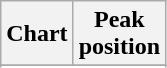<table class="wikitable plainrowheaders sortable" style="text-align:center">
<tr>
<th scope="col">Chart</th>
<th scope="col">Peak<br>position</th>
</tr>
<tr>
</tr>
<tr>
</tr>
<tr>
</tr>
</table>
